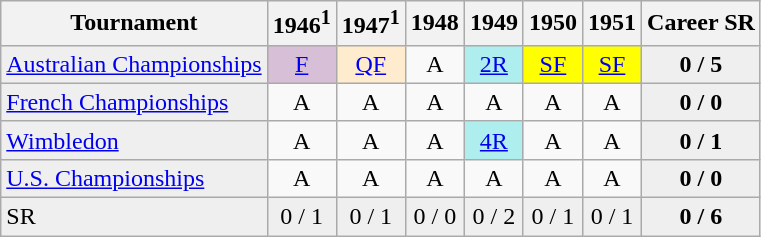<table class="wikitable">
<tr>
<th>Tournament</th>
<th>1946<sup>1</sup></th>
<th>1947<sup>1</sup></th>
<th>1948</th>
<th>1949</th>
<th>1950</th>
<th>1951</th>
<th>Career SR</th>
</tr>
<tr>
<td style="background:#EFEFEF;"><a href='#'>Australian Championships</a></td>
<td align="center" style="background:#D8BFD8;"><a href='#'>F</a></td>
<td align="center" style="background:#ffebcd;"><a href='#'>QF</a></td>
<td align="center">A</td>
<td align="center" style="background:#afeeee;"><a href='#'>2R</a></td>
<td align="center" style="background:yellow;"><a href='#'>SF</a></td>
<td align="center" style="background:yellow;"><a href='#'>SF</a></td>
<td align="center" style="background:#EFEFEF;"><strong>0 / 5</strong></td>
</tr>
<tr>
<td style="background:#EFEFEF;"><a href='#'>French Championships</a></td>
<td align="center">A</td>
<td align="center">A</td>
<td align="center">A</td>
<td align="center">A</td>
<td align="center">A</td>
<td align="center">A</td>
<td align="center" style="background:#EFEFEF;"><strong>0 / 0</strong></td>
</tr>
<tr>
<td style="background:#EFEFEF;"><a href='#'>Wimbledon</a></td>
<td align="center">A</td>
<td align="center">A</td>
<td align="center">A</td>
<td align="center" style="background:#afeeee;"><a href='#'>4R</a></td>
<td align="center">A</td>
<td align="center">A</td>
<td align="center" style="background:#EFEFEF;"><strong>0 / 1</strong></td>
</tr>
<tr>
<td style="background:#EFEFEF;"><a href='#'>U.S. Championships</a></td>
<td align="center">A</td>
<td align="center">A</td>
<td align="center">A</td>
<td align="center">A</td>
<td align="center">A</td>
<td align="center">A</td>
<td align="center" style="background:#EFEFEF;"><strong>0 / 0</strong></td>
</tr>
<tr>
<td style="background:#EFEFEF;">SR</td>
<td align="center" style="background:#EFEFEF;">0 / 1</td>
<td align="center" style="background:#EFEFEF;">0 / 1</td>
<td align="center" style="background:#EFEFEF;">0 / 0</td>
<td align="center" style="background:#EFEFEF;">0 / 2</td>
<td align="center" style="background:#EFEFEF;">0 / 1</td>
<td align="center" style="background:#EFEFEF;">0 / 1</td>
<td align="center" style="background:#EFEFEF;"><strong>0 / 6</strong></td>
</tr>
</table>
